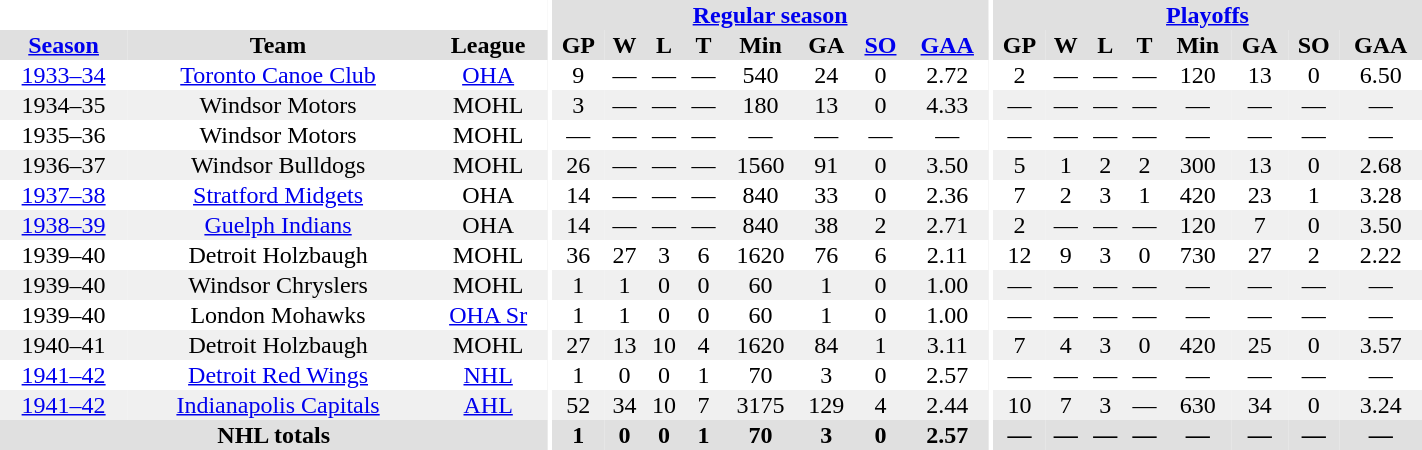<table border="0" cellpadding="1" cellspacing="0" style="width:75%; text-align:center;">
<tr bgcolor="#e0e0e0">
<th colspan="3" bgcolor="#ffffff"></th>
<th rowspan="99" bgcolor="#ffffff"></th>
<th colspan="8" bgcolor="#e0e0e0"><a href='#'>Regular season</a></th>
<th rowspan="99" bgcolor="#ffffff"></th>
<th colspan="8" bgcolor="#e0e0e0"><a href='#'>Playoffs</a></th>
</tr>
<tr bgcolor="#e0e0e0">
<th><a href='#'>Season</a></th>
<th>Team</th>
<th>League</th>
<th>GP</th>
<th>W</th>
<th>L</th>
<th>T</th>
<th>Min</th>
<th>GA</th>
<th><a href='#'>SO</a></th>
<th><a href='#'>GAA</a></th>
<th>GP</th>
<th>W</th>
<th>L</th>
<th>T</th>
<th>Min</th>
<th>GA</th>
<th>SO</th>
<th>GAA</th>
</tr>
<tr>
<td><a href='#'>1933–34</a></td>
<td><a href='#'>Toronto Canoe Club</a></td>
<td><a href='#'>OHA</a></td>
<td>9</td>
<td>—</td>
<td>—</td>
<td>—</td>
<td>540</td>
<td>24</td>
<td>0</td>
<td>2.72</td>
<td>2</td>
<td>—</td>
<td>—</td>
<td>—</td>
<td>120</td>
<td>13</td>
<td>0</td>
<td>6.50</td>
</tr>
<tr bgcolor="#f0f0f0">
<td>1934–35</td>
<td>Windsor Motors</td>
<td>MOHL</td>
<td>3</td>
<td>—</td>
<td>—</td>
<td>—</td>
<td>180</td>
<td>13</td>
<td>0</td>
<td>4.33</td>
<td>—</td>
<td>—</td>
<td>—</td>
<td>—</td>
<td>—</td>
<td>—</td>
<td>—</td>
<td>—</td>
</tr>
<tr>
<td>1935–36</td>
<td>Windsor Motors</td>
<td>MOHL</td>
<td>—</td>
<td>—</td>
<td>—</td>
<td>—</td>
<td>—</td>
<td>—</td>
<td>—</td>
<td>—</td>
<td>—</td>
<td>—</td>
<td>—</td>
<td>—</td>
<td>—</td>
<td>—</td>
<td>—</td>
<td>—</td>
</tr>
<tr bgcolor="#f0f0f0">
<td>1936–37</td>
<td>Windsor Bulldogs</td>
<td>MOHL</td>
<td>26</td>
<td>—</td>
<td>—</td>
<td>—</td>
<td>1560</td>
<td>91</td>
<td>0</td>
<td>3.50</td>
<td>5</td>
<td>1</td>
<td>2</td>
<td>2</td>
<td>300</td>
<td>13</td>
<td>0</td>
<td>2.68</td>
</tr>
<tr>
<td><a href='#'>1937–38</a></td>
<td><a href='#'>Stratford Midgets</a></td>
<td>OHA</td>
<td>14</td>
<td>—</td>
<td>—</td>
<td>—</td>
<td>840</td>
<td>33</td>
<td>0</td>
<td>2.36</td>
<td>7</td>
<td>2</td>
<td>3</td>
<td>1</td>
<td>420</td>
<td>23</td>
<td>1</td>
<td>3.28</td>
</tr>
<tr bgcolor="#f0f0f0">
<td><a href='#'>1938–39</a></td>
<td><a href='#'>Guelph Indians</a></td>
<td>OHA</td>
<td>14</td>
<td>—</td>
<td>—</td>
<td>—</td>
<td>840</td>
<td>38</td>
<td>2</td>
<td>2.71</td>
<td>2</td>
<td>—</td>
<td>—</td>
<td>—</td>
<td>120</td>
<td>7</td>
<td>0</td>
<td>3.50</td>
</tr>
<tr>
<td>1939–40</td>
<td>Detroit Holzbaugh</td>
<td>MOHL</td>
<td>36</td>
<td>27</td>
<td>3</td>
<td>6</td>
<td>1620</td>
<td>76</td>
<td>6</td>
<td>2.11</td>
<td>12</td>
<td>9</td>
<td>3</td>
<td>0</td>
<td>730</td>
<td>27</td>
<td>2</td>
<td>2.22</td>
</tr>
<tr bgcolor="#f0f0f0">
<td>1939–40</td>
<td>Windsor Chryslers</td>
<td>MOHL</td>
<td>1</td>
<td>1</td>
<td>0</td>
<td>0</td>
<td>60</td>
<td>1</td>
<td>0</td>
<td>1.00</td>
<td>—</td>
<td>—</td>
<td>—</td>
<td>—</td>
<td>—</td>
<td>—</td>
<td>—</td>
<td>—</td>
</tr>
<tr>
<td>1939–40</td>
<td>London Mohawks</td>
<td><a href='#'>OHA Sr</a></td>
<td>1</td>
<td>1</td>
<td>0</td>
<td>0</td>
<td>60</td>
<td>1</td>
<td>0</td>
<td>1.00</td>
<td>—</td>
<td>—</td>
<td>—</td>
<td>—</td>
<td>—</td>
<td>—</td>
<td>—</td>
<td>—</td>
</tr>
<tr bgcolor="#f0f0f0">
<td>1940–41</td>
<td>Detroit Holzbaugh</td>
<td>MOHL</td>
<td>27</td>
<td>13</td>
<td>10</td>
<td>4</td>
<td>1620</td>
<td>84</td>
<td>1</td>
<td>3.11</td>
<td>7</td>
<td>4</td>
<td>3</td>
<td>0</td>
<td>420</td>
<td>25</td>
<td>0</td>
<td>3.57</td>
</tr>
<tr>
<td><a href='#'>1941–42</a></td>
<td><a href='#'>Detroit Red Wings</a></td>
<td><a href='#'>NHL</a></td>
<td>1</td>
<td>0</td>
<td>0</td>
<td>1</td>
<td>70</td>
<td>3</td>
<td>0</td>
<td>2.57</td>
<td>—</td>
<td>—</td>
<td>—</td>
<td>—</td>
<td>—</td>
<td>—</td>
<td>—</td>
<td>—</td>
</tr>
<tr bgcolor="#f0f0f0">
<td><a href='#'>1941–42</a></td>
<td><a href='#'>Indianapolis Capitals</a></td>
<td><a href='#'>AHL</a></td>
<td>52</td>
<td>34</td>
<td>10</td>
<td>7</td>
<td>3175</td>
<td>129</td>
<td>4</td>
<td>2.44</td>
<td>10</td>
<td>7</td>
<td>3</td>
<td>—</td>
<td>630</td>
<td>34</td>
<td>0</td>
<td>3.24</td>
</tr>
<tr bgcolor="#e0e0e0">
<th colspan="3">NHL totals</th>
<th>1</th>
<th>0</th>
<th>0</th>
<th>1</th>
<th>70</th>
<th>3</th>
<th>0</th>
<th>2.57</th>
<th>—</th>
<th>—</th>
<th>—</th>
<th>—</th>
<th>—</th>
<th>—</th>
<th>—</th>
<th>—</th>
</tr>
</table>
